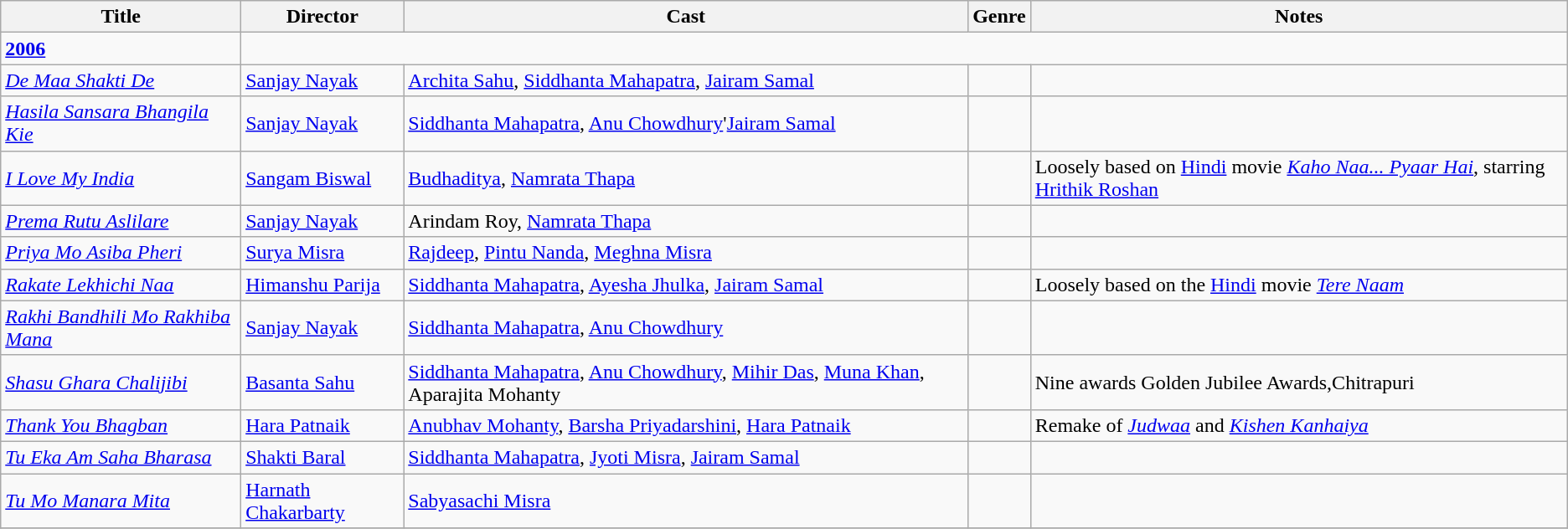<table class="wikitable sortable">
<tr>
<th>Title</th>
<th>Director</th>
<th>Cast</th>
<th>Genre</th>
<th>Notes</th>
</tr>
<tr>
<td><strong><a href='#'>2006</a></strong></td>
</tr>
<tr>
<td><em><a href='#'>De Maa Shakti De</a></em> </td>
<td><a href='#'>Sanjay Nayak</a></td>
<td><a href='#'>Archita Sahu</a>, <a href='#'>Siddhanta Mahapatra</a>, <a href='#'>Jairam Samal</a></td>
<td></td>
<td></td>
</tr>
<tr>
<td><em><a href='#'>Hasila Sansara Bhangila Kie</a></em></td>
<td><a href='#'>Sanjay Nayak</a></td>
<td><a href='#'>Siddhanta Mahapatra</a>, <a href='#'>Anu Chowdhury</a>'<a href='#'>Jairam Samal</a></td>
<td></td>
<td></td>
</tr>
<tr>
<td><em><a href='#'>I Love My India</a></em></td>
<td><a href='#'>Sangam Biswal</a></td>
<td><a href='#'>Budhaditya</a>, <a href='#'>Namrata Thapa</a></td>
<td></td>
<td>Loosely based on <a href='#'>Hindi</a> movie <em><a href='#'>Kaho Naa... Pyaar Hai</a></em>, starring <a href='#'>Hrithik Roshan</a></td>
</tr>
<tr>
<td><em><a href='#'>Prema Rutu Aslilare</a></em></td>
<td><a href='#'>Sanjay Nayak</a></td>
<td>Arindam Roy, <a href='#'>Namrata Thapa</a></td>
<td></td>
<td></td>
</tr>
<tr>
<td><em><a href='#'>Priya Mo Asiba Pheri</a></em></td>
<td><a href='#'>Surya Misra</a></td>
<td><a href='#'>Rajdeep</a>, <a href='#'>Pintu Nanda</a>, <a href='#'>Meghna Misra</a></td>
<td></td>
<td></td>
</tr>
<tr>
<td><em><a href='#'>Rakate Lekhichi Naa</a></em></td>
<td><a href='#'>Himanshu Parija</a></td>
<td><a href='#'>Siddhanta Mahapatra</a>, <a href='#'>Ayesha Jhulka</a>, <a href='#'>Jairam Samal</a></td>
<td></td>
<td>Loosely based on the <a href='#'>Hindi</a> movie <em><a href='#'>Tere Naam</a></em></td>
</tr>
<tr>
<td><em><a href='#'>Rakhi Bandhili Mo Rakhiba Mana</a></em></td>
<td><a href='#'>Sanjay Nayak</a></td>
<td><a href='#'>Siddhanta Mahapatra</a>, <a href='#'>Anu Chowdhury</a></td>
<td></td>
<td></td>
</tr>
<tr>
<td><em><a href='#'>Shasu Ghara Chalijibi</a></em></td>
<td><a href='#'>Basanta Sahu</a></td>
<td><a href='#'>Siddhanta Mahapatra</a>, <a href='#'>Anu Chowdhury</a>, <a href='#'>Mihir Das</a>, <a href='#'>Muna Khan</a>, Aparajita Mohanty</td>
<td></td>
<td>Nine awards Golden Jubilee Awards,Chitrapuri</td>
</tr>
<tr>
<td><em><a href='#'>Thank You Bhagban</a></em></td>
<td><a href='#'>Hara Patnaik</a></td>
<td><a href='#'>Anubhav Mohanty</a>, <a href='#'>Barsha Priyadarshini</a>, <a href='#'>Hara Patnaik</a></td>
<td></td>
<td>Remake of <em><a href='#'>Judwaa</a></em> and <em><a href='#'>Kishen Kanhaiya</a></em></td>
</tr>
<tr>
<td><em><a href='#'>Tu Eka Am Saha Bharasa</a></em></td>
<td><a href='#'>Shakti Baral</a></td>
<td><a href='#'>Siddhanta Mahapatra</a>, <a href='#'>Jyoti Misra</a>, <a href='#'>Jairam Samal</a></td>
<td></td>
<td></td>
</tr>
<tr>
<td><em><a href='#'>Tu Mo Manara Mita</a></em></td>
<td><a href='#'>Harnath Chakarbarty</a></td>
<td><a href='#'>Sabyasachi Misra</a></td>
<td></td>
<td></td>
</tr>
<tr>
</tr>
</table>
